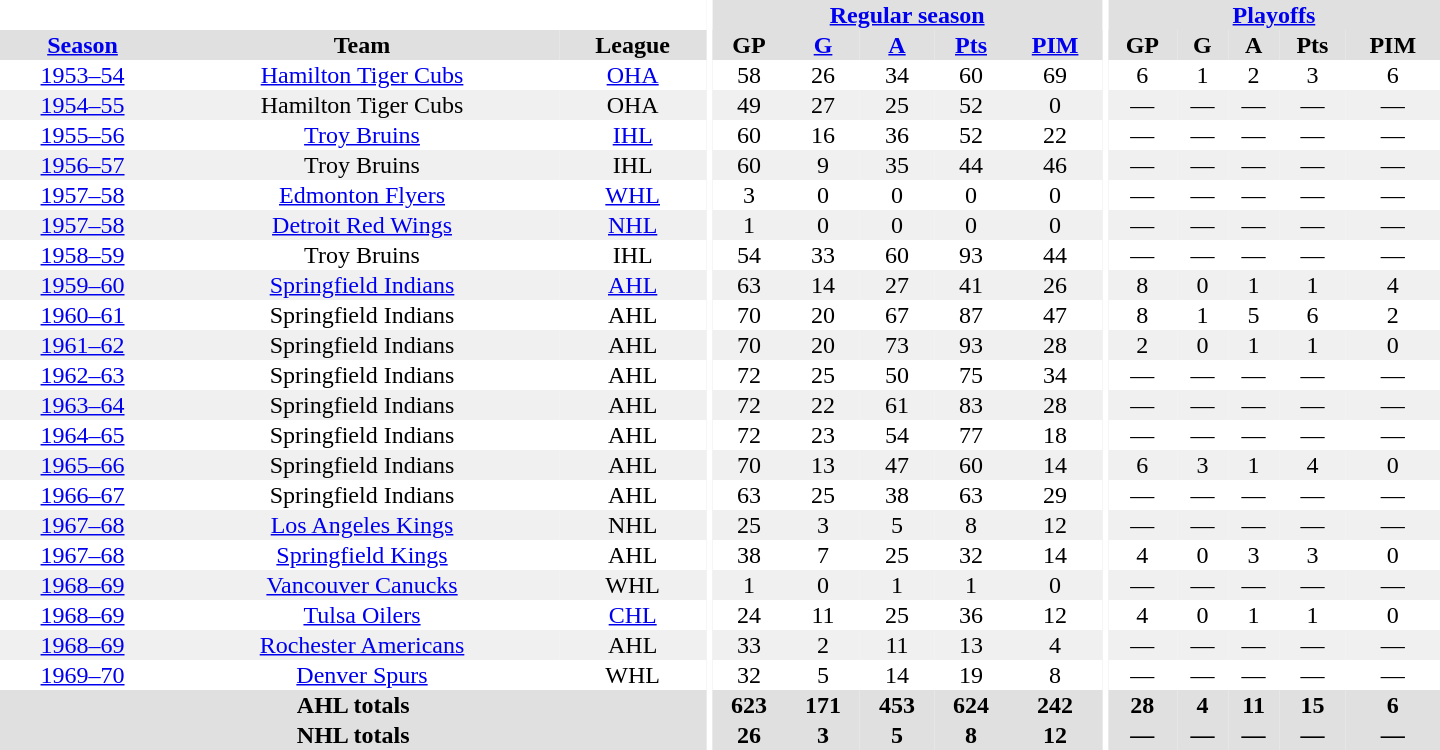<table border="0" cellpadding="1" cellspacing="0" style="text-align:center; width:60em">
<tr bgcolor="#e0e0e0">
<th colspan="3" bgcolor="#ffffff"></th>
<th rowspan="100" bgcolor="#ffffff"></th>
<th colspan="5"><a href='#'>Regular season</a></th>
<th rowspan="100" bgcolor="#ffffff"></th>
<th colspan="5"><a href='#'>Playoffs</a></th>
</tr>
<tr bgcolor="#e0e0e0">
<th><a href='#'>Season</a></th>
<th>Team</th>
<th>League</th>
<th>GP</th>
<th><a href='#'>G</a></th>
<th><a href='#'>A</a></th>
<th><a href='#'>Pts</a></th>
<th><a href='#'>PIM</a></th>
<th>GP</th>
<th>G</th>
<th>A</th>
<th>Pts</th>
<th>PIM</th>
</tr>
<tr>
<td><a href='#'>1953–54</a></td>
<td><a href='#'>Hamilton Tiger Cubs</a></td>
<td><a href='#'>OHA</a></td>
<td>58</td>
<td>26</td>
<td>34</td>
<td>60</td>
<td>69</td>
<td>6</td>
<td>1</td>
<td>2</td>
<td>3</td>
<td>6</td>
</tr>
<tr bgcolor="#f0f0f0">
<td><a href='#'>1954–55</a></td>
<td>Hamilton Tiger Cubs</td>
<td>OHA</td>
<td>49</td>
<td>27</td>
<td>25</td>
<td>52</td>
<td>0</td>
<td>—</td>
<td>—</td>
<td>—</td>
<td>—</td>
<td>—</td>
</tr>
<tr>
<td><a href='#'>1955–56</a></td>
<td><a href='#'>Troy Bruins</a></td>
<td><a href='#'>IHL</a></td>
<td>60</td>
<td>16</td>
<td>36</td>
<td>52</td>
<td>22</td>
<td>—</td>
<td>—</td>
<td>—</td>
<td>—</td>
<td>—</td>
</tr>
<tr bgcolor="#f0f0f0">
<td><a href='#'>1956–57</a></td>
<td>Troy Bruins</td>
<td>IHL</td>
<td>60</td>
<td>9</td>
<td>35</td>
<td>44</td>
<td>46</td>
<td>—</td>
<td>—</td>
<td>—</td>
<td>—</td>
<td>—</td>
</tr>
<tr>
<td><a href='#'>1957–58</a></td>
<td><a href='#'>Edmonton Flyers</a></td>
<td><a href='#'>WHL</a></td>
<td>3</td>
<td>0</td>
<td>0</td>
<td>0</td>
<td>0</td>
<td>—</td>
<td>—</td>
<td>—</td>
<td>—</td>
<td>—</td>
</tr>
<tr bgcolor="#f0f0f0">
<td><a href='#'>1957–58</a></td>
<td><a href='#'>Detroit Red Wings</a></td>
<td><a href='#'>NHL</a></td>
<td>1</td>
<td>0</td>
<td>0</td>
<td>0</td>
<td>0</td>
<td>—</td>
<td>—</td>
<td>—</td>
<td>—</td>
<td>—</td>
</tr>
<tr>
<td><a href='#'>1958–59</a></td>
<td>Troy Bruins</td>
<td>IHL</td>
<td>54</td>
<td>33</td>
<td>60</td>
<td>93</td>
<td>44</td>
<td>—</td>
<td>—</td>
<td>—</td>
<td>—</td>
<td>—</td>
</tr>
<tr bgcolor="#f0f0f0">
<td><a href='#'>1959–60</a></td>
<td><a href='#'>Springfield Indians</a></td>
<td><a href='#'>AHL</a></td>
<td>63</td>
<td>14</td>
<td>27</td>
<td>41</td>
<td>26</td>
<td>8</td>
<td>0</td>
<td>1</td>
<td>1</td>
<td>4</td>
</tr>
<tr>
<td><a href='#'>1960–61</a></td>
<td>Springfield Indians</td>
<td>AHL</td>
<td>70</td>
<td>20</td>
<td>67</td>
<td>87</td>
<td>47</td>
<td>8</td>
<td>1</td>
<td>5</td>
<td>6</td>
<td>2</td>
</tr>
<tr bgcolor="#f0f0f0">
<td><a href='#'>1961–62</a></td>
<td>Springfield Indians</td>
<td>AHL</td>
<td>70</td>
<td>20</td>
<td>73</td>
<td>93</td>
<td>28</td>
<td>2</td>
<td>0</td>
<td>1</td>
<td>1</td>
<td>0</td>
</tr>
<tr>
<td><a href='#'>1962–63</a></td>
<td>Springfield Indians</td>
<td>AHL</td>
<td>72</td>
<td>25</td>
<td>50</td>
<td>75</td>
<td>34</td>
<td>—</td>
<td>—</td>
<td>—</td>
<td>—</td>
<td>—</td>
</tr>
<tr bgcolor="#f0f0f0">
<td><a href='#'>1963–64</a></td>
<td>Springfield Indians</td>
<td>AHL</td>
<td>72</td>
<td>22</td>
<td>61</td>
<td>83</td>
<td>28</td>
<td>—</td>
<td>—</td>
<td>—</td>
<td>—</td>
<td>—</td>
</tr>
<tr>
<td><a href='#'>1964–65</a></td>
<td>Springfield Indians</td>
<td>AHL</td>
<td>72</td>
<td>23</td>
<td>54</td>
<td>77</td>
<td>18</td>
<td>—</td>
<td>—</td>
<td>—</td>
<td>—</td>
<td>—</td>
</tr>
<tr bgcolor="#f0f0f0">
<td><a href='#'>1965–66</a></td>
<td>Springfield Indians</td>
<td>AHL</td>
<td>70</td>
<td>13</td>
<td>47</td>
<td>60</td>
<td>14</td>
<td>6</td>
<td>3</td>
<td>1</td>
<td>4</td>
<td>0</td>
</tr>
<tr>
<td><a href='#'>1966–67</a></td>
<td>Springfield Indians</td>
<td>AHL</td>
<td>63</td>
<td>25</td>
<td>38</td>
<td>63</td>
<td>29</td>
<td>—</td>
<td>—</td>
<td>—</td>
<td>—</td>
<td>—</td>
</tr>
<tr bgcolor="#f0f0f0">
<td><a href='#'>1967–68</a></td>
<td><a href='#'>Los Angeles Kings</a></td>
<td>NHL</td>
<td>25</td>
<td>3</td>
<td>5</td>
<td>8</td>
<td>12</td>
<td>—</td>
<td>—</td>
<td>—</td>
<td>—</td>
<td>—</td>
</tr>
<tr>
<td><a href='#'>1967–68</a></td>
<td><a href='#'>Springfield Kings</a></td>
<td>AHL</td>
<td>38</td>
<td>7</td>
<td>25</td>
<td>32</td>
<td>14</td>
<td>4</td>
<td>0</td>
<td>3</td>
<td>3</td>
<td>0</td>
</tr>
<tr bgcolor="#f0f0f0">
<td><a href='#'>1968–69</a></td>
<td><a href='#'>Vancouver Canucks</a></td>
<td>WHL</td>
<td>1</td>
<td>0</td>
<td>1</td>
<td>1</td>
<td>0</td>
<td>—</td>
<td>—</td>
<td>—</td>
<td>—</td>
<td>—</td>
</tr>
<tr>
<td><a href='#'>1968–69</a></td>
<td><a href='#'>Tulsa Oilers</a></td>
<td><a href='#'>CHL</a></td>
<td>24</td>
<td>11</td>
<td>25</td>
<td>36</td>
<td>12</td>
<td>4</td>
<td>0</td>
<td>1</td>
<td>1</td>
<td>0</td>
</tr>
<tr bgcolor="#f0f0f0">
<td><a href='#'>1968–69</a></td>
<td><a href='#'>Rochester Americans</a></td>
<td>AHL</td>
<td>33</td>
<td>2</td>
<td>11</td>
<td>13</td>
<td>4</td>
<td>—</td>
<td>—</td>
<td>—</td>
<td>—</td>
<td>—</td>
</tr>
<tr>
<td><a href='#'>1969–70</a></td>
<td><a href='#'>Denver Spurs</a></td>
<td>WHL</td>
<td>32</td>
<td>5</td>
<td>14</td>
<td>19</td>
<td>8</td>
<td>—</td>
<td>—</td>
<td>—</td>
<td>—</td>
<td>—</td>
</tr>
<tr bgcolor="#e0e0e0">
<th colspan="3">AHL totals</th>
<th>623</th>
<th>171</th>
<th>453</th>
<th>624</th>
<th>242</th>
<th>28</th>
<th>4</th>
<th>11</th>
<th>15</th>
<th>6</th>
</tr>
<tr bgcolor="#e0e0e0">
<th colspan="3">NHL totals</th>
<th>26</th>
<th>3</th>
<th>5</th>
<th>8</th>
<th>12</th>
<th>—</th>
<th>—</th>
<th>—</th>
<th>—</th>
<th>—</th>
</tr>
</table>
